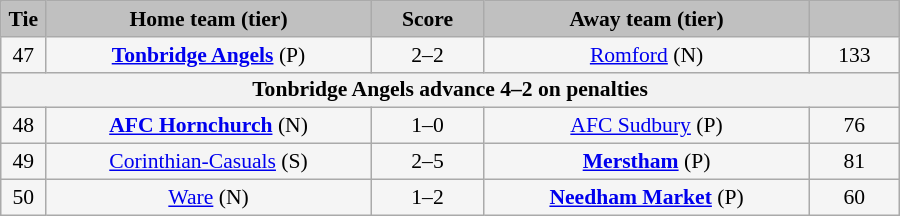<table class="wikitable" style="width: 600px; background:WhiteSmoke; text-align:center; font-size:90%">
<tr>
<td scope="col" style="width:  5.00%; background:silver;"><strong>Tie</strong></td>
<td scope="col" style="width: 36.25%; background:silver;"><strong>Home team (tier)</strong></td>
<td scope="col" style="width: 12.50%; background:silver;"><strong>Score</strong></td>
<td scope="col" style="width: 36.25%; background:silver;"><strong>Away team (tier)</strong></td>
<td scope="col" style="width: 10.00%; background:silver;"><strong></strong></td>
</tr>
<tr>
<td>47</td>
<td><strong><a href='#'>Tonbridge Angels</a></strong> (P)</td>
<td>2–2</td>
<td><a href='#'>Romford</a> (N)</td>
<td>133</td>
</tr>
<tr>
<th colspan="5">Tonbridge Angels advance 4–2 on penalties</th>
</tr>
<tr>
<td>48</td>
<td><strong><a href='#'>AFC Hornchurch</a></strong> (N)</td>
<td>1–0</td>
<td><a href='#'>AFC Sudbury</a> (P)</td>
<td>76</td>
</tr>
<tr>
<td>49</td>
<td><a href='#'>Corinthian-Casuals</a> (S)</td>
<td>2–5</td>
<td><strong><a href='#'>Merstham</a></strong> (P)</td>
<td>81</td>
</tr>
<tr>
<td>50</td>
<td><a href='#'>Ware</a> (N)</td>
<td>1–2</td>
<td><strong><a href='#'>Needham Market</a></strong> (P)</td>
<td>60</td>
</tr>
</table>
